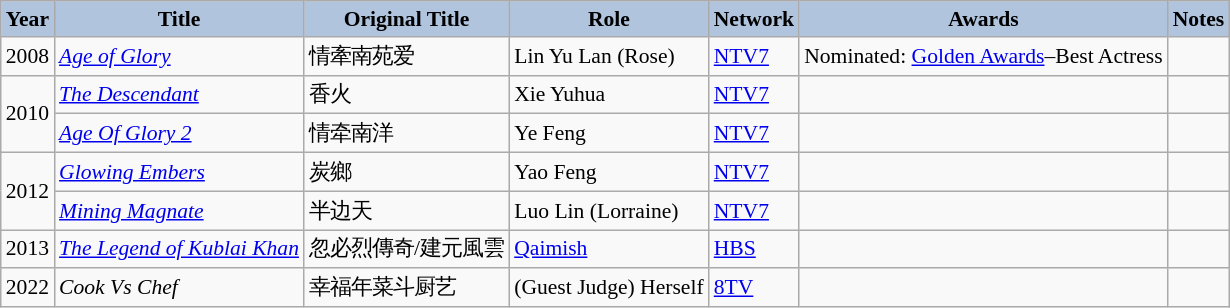<table class="wikitable" style="font-size:90%;">
<tr>
<th style="background:#B0C4DE;">Year</th>
<th style="background:#B0C4DE;">Title</th>
<th style="background:#B0C4DE;">Original Title</th>
<th style="background:#B0C4DE;">Role</th>
<th style="background:#B0C4DE;">Network</th>
<th style="background:#B0C4DE;">Awards</th>
<th style="background:#B0C4DE;">Notes</th>
</tr>
<tr>
<td>2008</td>
<td><em><a href='#'>Age of Glory</a></em></td>
<td>情牽南苑爱</td>
<td>Lin Yu Lan (Rose)</td>
<td><a href='#'>NTV7</a></td>
<td>Nominated: <a href='#'>Golden Awards</a>–Best Actress</td>
<td></td>
</tr>
<tr>
<td rowspan="2">2010</td>
<td><em><a href='#'>The Descendant</a></em></td>
<td>香火</td>
<td>Xie Yuhua</td>
<td><a href='#'>NTV7</a></td>
<td></td>
<td></td>
</tr>
<tr>
<td><em><a href='#'>Age Of Glory 2</a></em></td>
<td>情牵南洋</td>
<td>Ye Feng</td>
<td><a href='#'>NTV7</a></td>
<td></td>
<td></td>
</tr>
<tr>
<td rowspan="2">2012</td>
<td><em><a href='#'>Glowing Embers</a></em></td>
<td>炭鄉</td>
<td>Yao Feng</td>
<td><a href='#'>NTV7</a></td>
<td></td>
<td></td>
</tr>
<tr>
<td><em><a href='#'>Mining Magnate</a></em></td>
<td>半边天</td>
<td>Luo Lin (Lorraine)</td>
<td><a href='#'>NTV7</a></td>
<td></td>
<td></td>
</tr>
<tr>
<td>2013</td>
<td><em><a href='#'>The Legend of Kublai Khan</a></em></td>
<td>忽必烈傳奇/建元風雲</td>
<td><a href='#'>Qaimish</a></td>
<td><a href='#'>HBS</a></td>
<td></td>
<td></td>
</tr>
<tr>
<td>2022</td>
<td><em>Cook Vs Chef</em></td>
<td>幸福年菜斗厨艺</td>
<td>(Guest Judge) Herself</td>
<td><a href='#'>8TV</a></td>
<td></td>
<td></td>
</tr>
</table>
